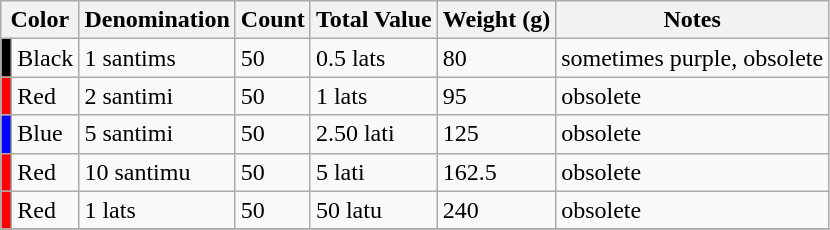<table class="wikitable">
<tr>
<th colspan=2>Color</th>
<th>Denomination</th>
<th>Count</th>
<th>Total Value</th>
<th>Weight (g)</th>
<th>Notes</th>
</tr>
<tr>
<td style="background:Black"></td>
<td>Black</td>
<td>1 santims</td>
<td>50</td>
<td>0.5 lats</td>
<td>80</td>
<td>sometimes purple, obsolete</td>
</tr>
<tr>
<td style="background:Red"></td>
<td>Red</td>
<td>2 santimi</td>
<td>50</td>
<td>1 lats</td>
<td>95</td>
<td>obsolete</td>
</tr>
<tr>
<td style="background:Blue"></td>
<td>Blue</td>
<td>5 santimi</td>
<td>50</td>
<td>2.50 lati</td>
<td>125</td>
<td>obsolete</td>
</tr>
<tr>
<td style="background:Red"></td>
<td>Red</td>
<td>10 santimu</td>
<td>50</td>
<td>5 lati</td>
<td>162.5</td>
<td>obsolete</td>
</tr>
<tr>
<td style="background:Red"></td>
<td>Red</td>
<td>1 lats</td>
<td>50</td>
<td>50 latu</td>
<td>240</td>
<td>obsolete</td>
</tr>
<tr>
</tr>
</table>
